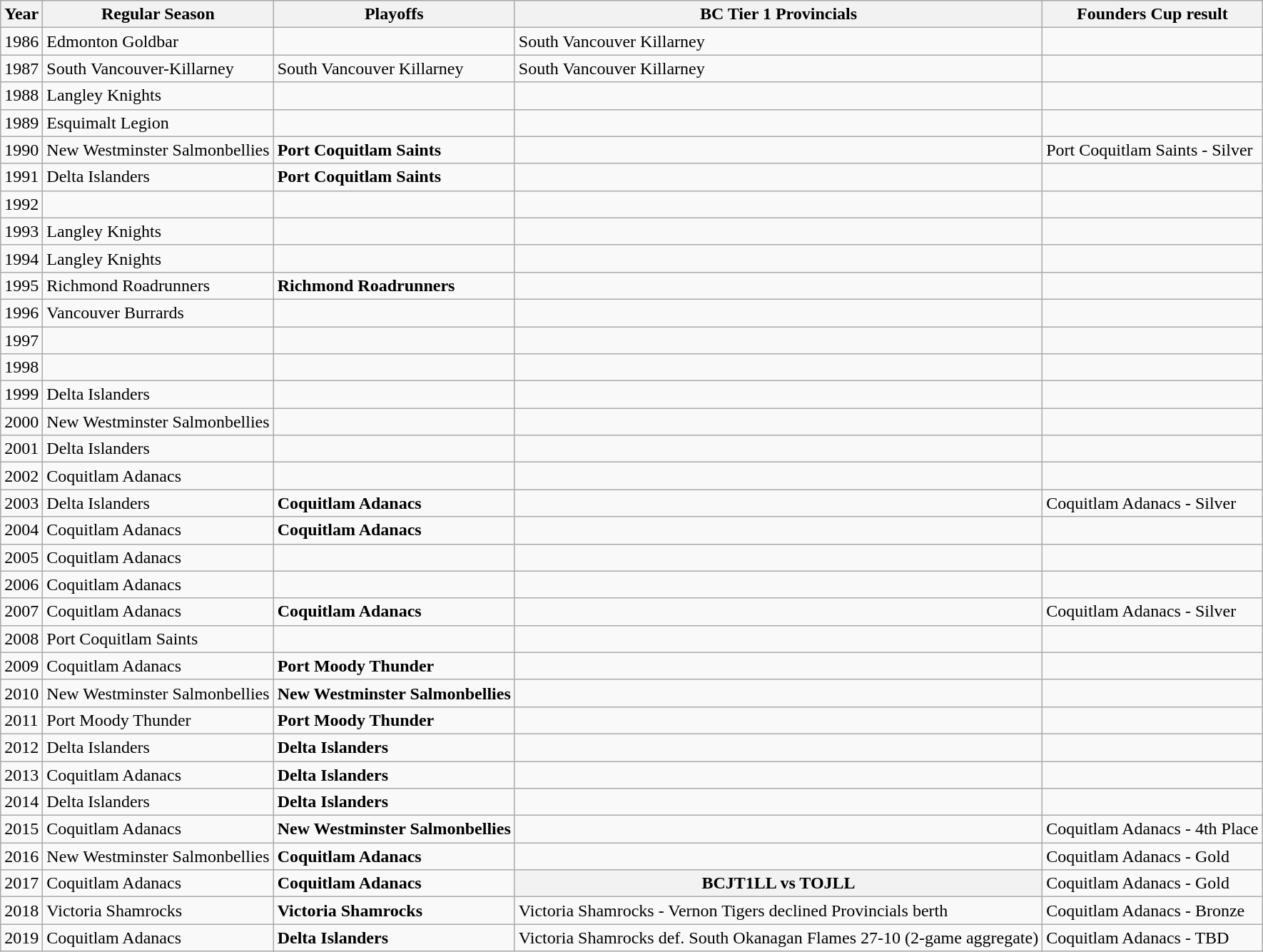<table class="wikitable">
<tr>
<th>Year</th>
<th>Regular Season</th>
<th>Playoffs</th>
<th>BC Tier 1 Provincials</th>
<th>Founders Cup result</th>
</tr>
<tr>
<td>1986</td>
<td>Edmonton Goldbar</td>
<td></td>
<td>South Vancouver Killarney</td>
<td></td>
</tr>
<tr>
<td>1987</td>
<td>South Vancouver-Killarney</td>
<td>South Vancouver Killarney</td>
<td>South Vancouver Killarney</td>
<td></td>
</tr>
<tr>
<td>1988</td>
<td>Langley Knights</td>
<td></td>
<td></td>
<td></td>
</tr>
<tr>
<td>1989</td>
<td>Esquimalt Legion</td>
<td></td>
<td></td>
<td></td>
</tr>
<tr>
<td>1990</td>
<td>New Westminster Salmonbellies</td>
<td><strong>Port Coquitlam Saints</strong></td>
<td></td>
<td>Port Coquitlam Saints - Silver</td>
</tr>
<tr>
<td>1991</td>
<td>Delta Islanders</td>
<td><strong>Port Coquitlam Saints</strong></td>
<td></td>
<td></td>
</tr>
<tr>
<td>1992</td>
<td></td>
<td></td>
<td></td>
<td></td>
</tr>
<tr>
<td>1993</td>
<td>Langley Knights</td>
<td></td>
<td></td>
<td></td>
</tr>
<tr>
<td>1994</td>
<td>Langley Knights</td>
<td></td>
<td></td>
<td></td>
</tr>
<tr>
<td>1995</td>
<td>Richmond Roadrunners</td>
<td><strong>Richmond Roadrunners</strong></td>
<td></td>
<td></td>
</tr>
<tr>
<td>1996</td>
<td>Vancouver Burrards</td>
<td></td>
<td></td>
<td></td>
</tr>
<tr>
<td>1997</td>
<td></td>
<td></td>
<td></td>
<td></td>
</tr>
<tr>
<td>1998</td>
<td></td>
<td></td>
<td></td>
<td></td>
</tr>
<tr>
<td>1999</td>
<td>Delta Islanders</td>
<td></td>
<td></td>
<td></td>
</tr>
<tr>
<td>2000</td>
<td>New Westminster Salmonbellies</td>
<td></td>
<td></td>
<td></td>
</tr>
<tr>
<td>2001</td>
<td>Delta Islanders</td>
<td></td>
<td></td>
<td></td>
</tr>
<tr>
<td>2002</td>
<td>Coquitlam Adanacs</td>
<td></td>
<td></td>
<td></td>
</tr>
<tr>
<td>2003</td>
<td>Delta Islanders</td>
<td><strong>Coquitlam Adanacs</strong></td>
<td></td>
<td>Coquitlam Adanacs - Silver</td>
</tr>
<tr>
<td>2004</td>
<td>Coquitlam Adanacs</td>
<td><strong>Coquitlam Adanacs</strong></td>
<td></td>
<td></td>
</tr>
<tr>
<td>2005</td>
<td>Coquitlam Adanacs</td>
<td></td>
<td></td>
<td></td>
</tr>
<tr>
<td>2006</td>
<td>Coquitlam Adanacs</td>
<td></td>
<td></td>
<td></td>
</tr>
<tr>
<td>2007</td>
<td>Coquitlam Adanacs</td>
<td><strong>Coquitlam Adanacs</strong></td>
<td></td>
<td>Coquitlam Adanacs - Silver</td>
</tr>
<tr>
<td>2008</td>
<td>Port Coquitlam Saints</td>
<td></td>
<td></td>
<td></td>
</tr>
<tr>
<td>2009</td>
<td>Coquitlam Adanacs</td>
<td><strong>Port Moody Thunder</strong></td>
<td></td>
<td></td>
</tr>
<tr>
<td>2010</td>
<td>New Westminster Salmonbellies</td>
<td><strong>New Westminster Salmonbellies</strong></td>
<td></td>
<td></td>
</tr>
<tr>
<td>2011</td>
<td>Port Moody Thunder</td>
<td><strong>Port Moody Thunder</strong></td>
<td></td>
<td></td>
</tr>
<tr>
<td>2012</td>
<td>Delta Islanders</td>
<td><strong>Delta Islanders</strong></td>
<td></td>
<td></td>
</tr>
<tr>
<td>2013</td>
<td>Coquitlam Adanacs</td>
<td><strong>Delta Islanders</strong></td>
<td></td>
<td></td>
</tr>
<tr>
<td>2014</td>
<td>Delta Islanders</td>
<td><strong>Delta Islanders</strong></td>
<td></td>
<td></td>
</tr>
<tr>
<td>2015</td>
<td>Coquitlam Adanacs</td>
<td><strong>New Westminster Salmonbellies</strong></td>
<td></td>
<td>Coquitlam Adanacs - 4th Place</td>
</tr>
<tr>
<td>2016</td>
<td>New Westminster Salmonbellies</td>
<td><strong>Coquitlam Adanacs</strong></td>
<td></td>
<td>Coquitlam Adanacs - Gold</td>
</tr>
<tr>
<td>2017</td>
<td>Coquitlam Adanacs</td>
<td><strong>Coquitlam Adanacs</strong></td>
<th>BCJT1LL vs TOJLL</th>
<td>Coquitlam Adanacs - Gold</td>
</tr>
<tr>
<td>2018</td>
<td>Victoria Shamrocks</td>
<td><strong>Victoria Shamrocks</strong></td>
<td>Victoria Shamrocks - Vernon Tigers declined Provincials berth</td>
<td>Coquitlam Adanacs - Bronze</td>
</tr>
<tr>
<td>2019</td>
<td>Coquitlam Adanacs</td>
<td><strong>Delta Islanders</strong></td>
<td>Victoria Shamrocks def. South Okanagan Flames 27-10 (2-game aggregate)</td>
<td>Coquitlam Adanacs - TBD</td>
</tr>
</table>
